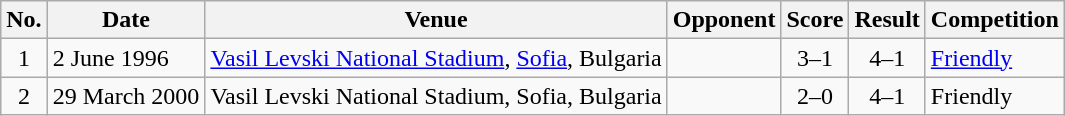<table class="wikitable sortable">
<tr>
<th scope="col">No.</th>
<th scope="col">Date</th>
<th scope="col">Venue</th>
<th scope="col">Opponent</th>
<th scope="col">Score</th>
<th scope="col">Result</th>
<th scope="col">Competition</th>
</tr>
<tr>
<td align="center">1</td>
<td>2 June 1996</td>
<td><a href='#'>Vasil Levski National Stadium</a>, <a href='#'>Sofia</a>, Bulgaria</td>
<td></td>
<td align="center">3–1</td>
<td align="center">4–1</td>
<td><a href='#'>Friendly</a></td>
</tr>
<tr>
<td align="center">2</td>
<td>29 March 2000</td>
<td>Vasil Levski National Stadium, Sofia, Bulgaria</td>
<td></td>
<td align="center">2–0</td>
<td align="center">4–1</td>
<td>Friendly</td>
</tr>
</table>
